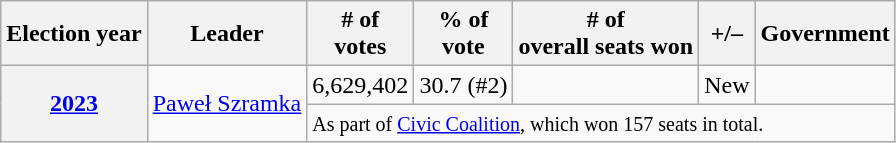<table class=wikitable>
<tr>
<th>Election year</th>
<th>Leader</th>
<th># of<br>votes</th>
<th>% of<br>vote</th>
<th># of<br>overall seats won</th>
<th>+/–</th>
<th>Government</th>
</tr>
<tr>
<th rowspan="2"><a href='#'>2023</a></th>
<td rowspan="2"><a href='#'>Paweł Szramka</a></td>
<td>6,629,402</td>
<td>30.7 (#2)</td>
<td></td>
<td>New</td>
<td></td>
</tr>
<tr>
<td colspan="6"><small>As part of <a href='#'>Civic Coalition</a>, which won 157 seats in total.</small></td>
</tr>
</table>
